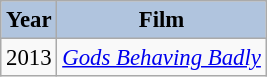<table class="wikitable" style="font-size:95%;">
<tr>
<th style="background:#B0C4DE;">Year</th>
<th style="background:#B0C4DE;">Film</th>
</tr>
<tr>
<td>2013</td>
<td><em><a href='#'>Gods Behaving Badly</a></em></td>
</tr>
</table>
